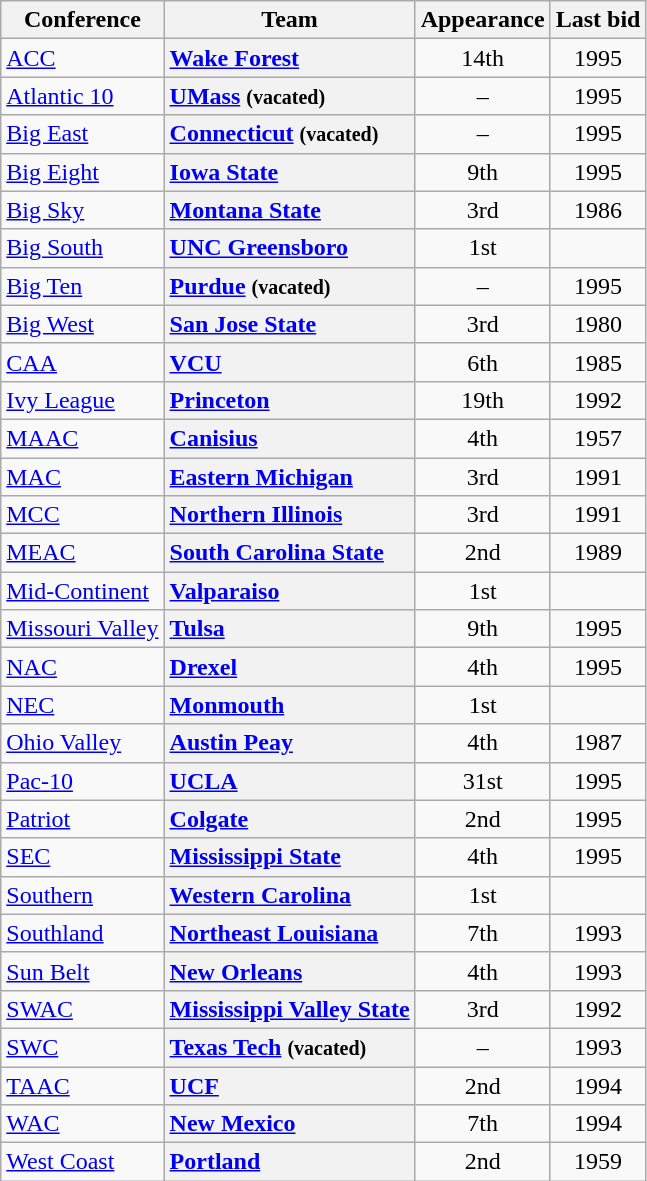<table class="wikitable sortable plainrowheaders">
<tr>
<th scope="col">Conference</th>
<th scope="col">Team</th>
<th scope="col" data-sort-type="number">Appearance</th>
<th scope="col">Last bid</th>
</tr>
<tr>
<td><a href='#'>ACC</a></td>
<th scope="row" style="text-align:left"><a href='#'>Wake Forest</a></th>
<td align=center>14th</td>
<td align=center>1995</td>
</tr>
<tr>
<td><a href='#'>Atlantic 10</a></td>
<th scope="row" style="text-align:left"><a href='#'>UMass</a> <small>(vacated)</small></th>
<td align=center>–</td>
<td align=center>1995</td>
</tr>
<tr>
<td><a href='#'>Big East</a></td>
<th scope="row" style="text-align:left"><a href='#'>Connecticut</a> <small>(vacated)</small></th>
<td align=center>–</td>
<td align=center>1995</td>
</tr>
<tr>
<td><a href='#'>Big Eight</a></td>
<th scope="row" style="text-align:left"><a href='#'>Iowa State</a></th>
<td align=center>9th</td>
<td align=center>1995</td>
</tr>
<tr>
<td><a href='#'>Big Sky</a></td>
<th scope="row" style="text-align:left"><a href='#'>Montana State</a></th>
<td align=center>3rd</td>
<td align=center>1986</td>
</tr>
<tr>
<td><a href='#'>Big South</a></td>
<th scope="row" style="text-align:left"><a href='#'>UNC Greensboro</a></th>
<td align=center>1st</td>
<td align=center></td>
</tr>
<tr>
<td><a href='#'>Big Ten</a></td>
<th scope="row" style="text-align:left"><a href='#'>Purdue</a> <small>(vacated)</small></th>
<td align=center>–</td>
<td align=center>1995</td>
</tr>
<tr>
<td><a href='#'>Big West</a></td>
<th scope="row" style="text-align:left"><a href='#'>San Jose State</a></th>
<td align=center>3rd</td>
<td align=center>1980</td>
</tr>
<tr>
<td><a href='#'>CAA</a></td>
<th scope="row" style="text-align:left"><a href='#'>VCU</a></th>
<td align=center>6th</td>
<td align=center>1985</td>
</tr>
<tr>
<td><a href='#'>Ivy League</a></td>
<th scope="row" style="text-align:left"><a href='#'>Princeton</a></th>
<td align=center>19th</td>
<td align=center>1992</td>
</tr>
<tr>
<td><a href='#'>MAAC</a></td>
<th scope="row" style="text-align:left"><a href='#'>Canisius</a></th>
<td align=center>4th</td>
<td align=center>1957</td>
</tr>
<tr>
<td><a href='#'>MAC</a></td>
<th scope="row" style="text-align:left"><a href='#'>Eastern Michigan</a></th>
<td align=center>3rd</td>
<td align=center>1991</td>
</tr>
<tr>
<td><a href='#'>MCC</a></td>
<th scope="row" style="text-align:left"><a href='#'>Northern Illinois</a></th>
<td align=center>3rd</td>
<td align=center>1991</td>
</tr>
<tr>
<td><a href='#'>MEAC</a></td>
<th scope="row" style="text-align:left"><a href='#'>South Carolina State</a></th>
<td align=center>2nd</td>
<td align=center>1989</td>
</tr>
<tr>
<td><a href='#'>Mid-Continent</a></td>
<th scope="row" style="text-align:left"><a href='#'>Valparaiso</a></th>
<td align=center>1st</td>
<td align=center></td>
</tr>
<tr>
<td><a href='#'>Missouri Valley</a></td>
<th scope="row" style="text-align:left"><a href='#'>Tulsa</a></th>
<td align=center>9th</td>
<td align=center>1995</td>
</tr>
<tr>
<td><a href='#'>NAC</a></td>
<th scope="row" style="text-align:left"><a href='#'>Drexel</a></th>
<td align=center>4th</td>
<td align=center>1995</td>
</tr>
<tr>
<td><a href='#'>NEC</a></td>
<th scope="row" style="text-align:left"><a href='#'>Monmouth</a></th>
<td align=center>1st</td>
<td align=center></td>
</tr>
<tr>
<td><a href='#'>Ohio Valley</a></td>
<th scope="row" style="text-align:left"><a href='#'>Austin Peay</a></th>
<td align=center>4th</td>
<td align=center>1987</td>
</tr>
<tr>
<td><a href='#'>Pac-10</a></td>
<th scope="row" style="text-align:left"><a href='#'>UCLA</a></th>
<td align=center>31st</td>
<td align=center>1995</td>
</tr>
<tr>
<td><a href='#'>Patriot</a></td>
<th scope="row" style="text-align:left"><a href='#'>Colgate</a></th>
<td align=center>2nd</td>
<td align=center>1995</td>
</tr>
<tr>
<td><a href='#'>SEC</a></td>
<th scope="row" style="text-align:left"><a href='#'>Mississippi State</a></th>
<td align=center>4th</td>
<td align=center>1995</td>
</tr>
<tr>
<td><a href='#'>Southern</a></td>
<th scope="row" style="text-align:left"><a href='#'>Western Carolina</a></th>
<td align=center>1st</td>
<td align=center></td>
</tr>
<tr>
<td><a href='#'>Southland</a></td>
<th scope="row" style="text-align:left"><a href='#'>Northeast Louisiana</a></th>
<td align=center>7th</td>
<td align=center>1993</td>
</tr>
<tr>
<td><a href='#'>Sun Belt</a></td>
<th scope="row" style="text-align:left"><a href='#'>New Orleans</a></th>
<td align=center>4th</td>
<td align=center>1993</td>
</tr>
<tr>
<td><a href='#'>SWAC</a></td>
<th scope="row" style="text-align:left"><a href='#'>Mississippi Valley State</a></th>
<td align=center>3rd</td>
<td align=center>1992</td>
</tr>
<tr>
<td><a href='#'>SWC</a></td>
<th scope="row" style="text-align:left"><a href='#'>Texas Tech</a> <small>(vacated)</small></th>
<td align=center>–</td>
<td align=center>1993</td>
</tr>
<tr>
<td><a href='#'>TAAC</a></td>
<th scope="row" style="text-align:left"><a href='#'>UCF</a></th>
<td align=center>2nd</td>
<td align=center>1994</td>
</tr>
<tr>
<td><a href='#'>WAC</a></td>
<th scope="row" style="text-align:left"><a href='#'>New Mexico</a></th>
<td align=center>7th</td>
<td align=center>1994</td>
</tr>
<tr>
<td><a href='#'>West Coast</a></td>
<th scope="row" style="text-align:left"><a href='#'>Portland</a></th>
<td align=center>2nd</td>
<td align=center>1959</td>
</tr>
</table>
